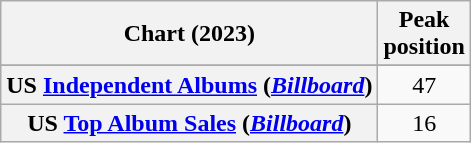<table class="wikitable sortable plainrowheaders" style="text-align:center;">
<tr>
<th scope="col">Chart (2023)</th>
<th scope="col">Peak<br>position</th>
</tr>
<tr>
</tr>
<tr>
</tr>
<tr>
</tr>
<tr>
</tr>
<tr>
</tr>
<tr>
</tr>
<tr>
</tr>
<tr>
<th scope="row">US <a href='#'>Independent Albums</a> (<em><a href='#'>Billboard</a></em>)</th>
<td>47</td>
</tr>
<tr>
<th scope="row">US <a href='#'>Top Album Sales</a> (<em><a href='#'>Billboard</a></em>)</th>
<td>16</td>
</tr>
</table>
